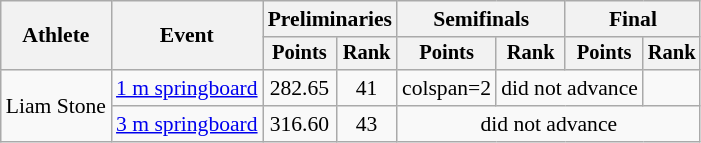<table class=wikitable style="font-size:90%;">
<tr>
<th rowspan="2">Athlete</th>
<th rowspan="2">Event</th>
<th colspan="2">Preliminaries</th>
<th colspan="2">Semifinals</th>
<th colspan="2">Final</th>
</tr>
<tr style="font-size:95%">
<th>Points</th>
<th>Rank</th>
<th>Points</th>
<th>Rank</th>
<th>Points</th>
<th>Rank</th>
</tr>
<tr align=center>
<td align=left rowspan=2>Liam Stone</td>
<td align=left><a href='#'>1 m springboard</a></td>
<td>282.65</td>
<td>41</td>
<td>colspan=2 </td>
<td colspan=2>did not advance</td>
</tr>
<tr align=center>
<td align=left><a href='#'>3 m springboard</a></td>
<td>316.60</td>
<td>43</td>
<td colspan=4>did not advance</td>
</tr>
</table>
